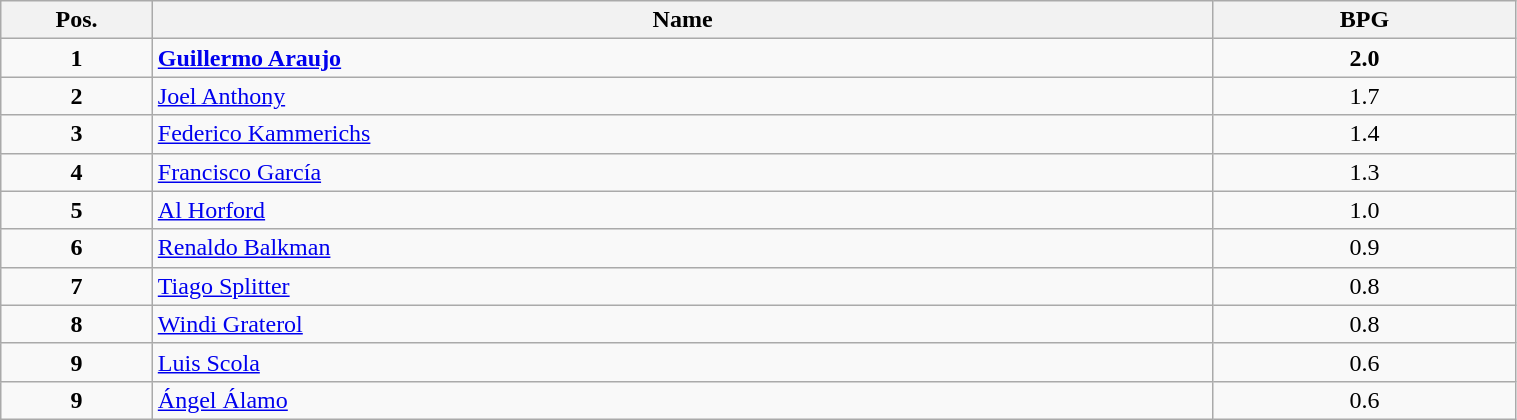<table class=wikitable width="80%">
<tr>
<th width="10%">Pos.</th>
<th width="70%">Name</th>
<th width="20%">BPG</th>
</tr>
<tr>
<td align=center><strong>1</strong></td>
<td> <strong><a href='#'>Guillermo Araujo</a></strong></td>
<td align=center><strong>2.0</strong></td>
</tr>
<tr>
<td align=center><strong>2</strong></td>
<td> <a href='#'>Joel Anthony</a></td>
<td align=center>1.7</td>
</tr>
<tr>
<td align=center><strong>3</strong></td>
<td> <a href='#'>Federico Kammerichs</a></td>
<td align=center>1.4</td>
</tr>
<tr>
<td align=center><strong>4</strong></td>
<td> <a href='#'>Francisco García</a></td>
<td align=center>1.3</td>
</tr>
<tr>
<td align=center><strong>5</strong></td>
<td> <a href='#'>Al Horford</a></td>
<td align=center>1.0</td>
</tr>
<tr>
<td align=center><strong>6</strong></td>
<td> <a href='#'>Renaldo Balkman</a></td>
<td align=center>0.9</td>
</tr>
<tr>
<td align=center><strong>7</strong></td>
<td> <a href='#'>Tiago Splitter</a></td>
<td align=center>0.8</td>
</tr>
<tr>
<td align=center><strong>8</strong></td>
<td> <a href='#'>Windi Graterol</a></td>
<td align=center>0.8</td>
</tr>
<tr>
<td align=center><strong>9</strong></td>
<td> <a href='#'>Luis Scola</a></td>
<td align=center>0.6</td>
</tr>
<tr>
<td align=center><strong>9</strong></td>
<td> <a href='#'>Ángel Álamo</a></td>
<td align=center>0.6</td>
</tr>
</table>
